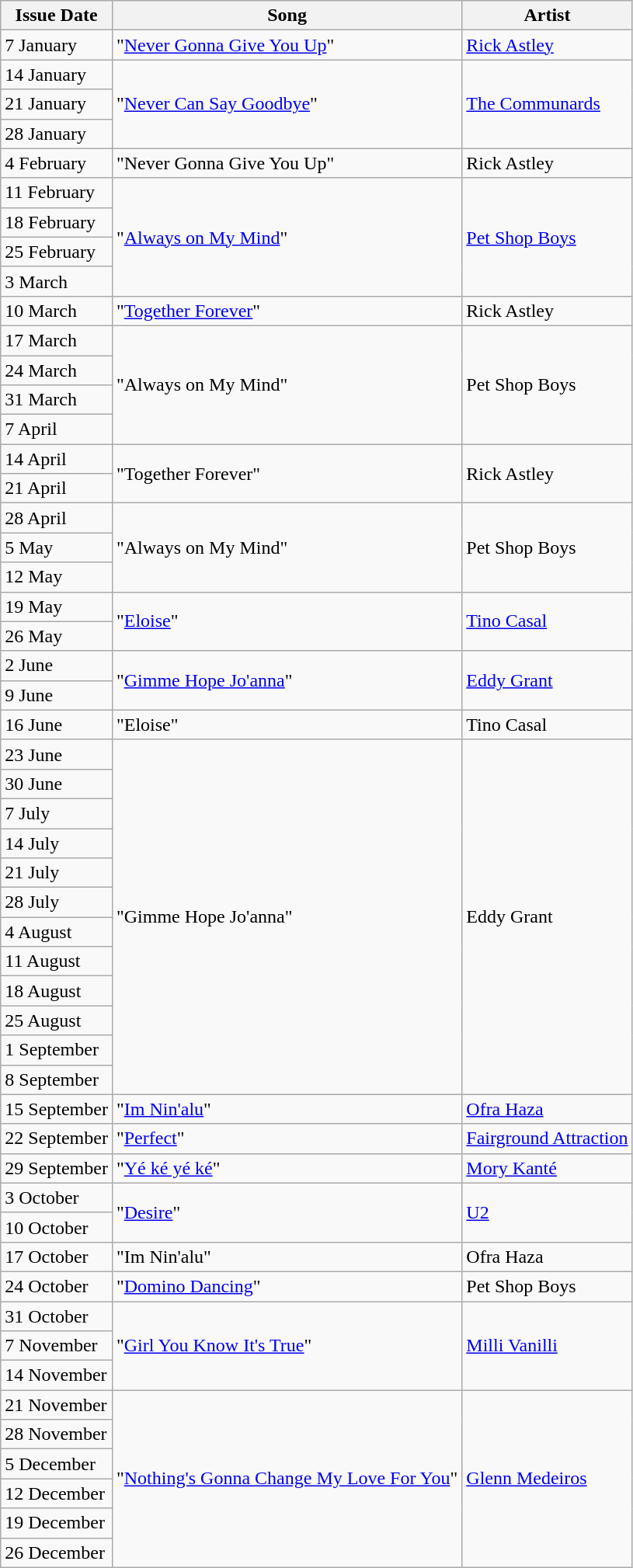<table class="wikitable">
<tr>
<th>Issue Date</th>
<th>Song</th>
<th>Artist</th>
</tr>
<tr>
<td>7 January</td>
<td>"<a href='#'>Never Gonna Give You Up</a>"</td>
<td><a href='#'>Rick Astley</a></td>
</tr>
<tr>
<td>14 January</td>
<td rowspan=3>"<a href='#'>Never Can Say Goodbye</a>"</td>
<td rowspan=3><a href='#'>The Communards</a></td>
</tr>
<tr>
<td>21 January</td>
</tr>
<tr>
<td>28 January</td>
</tr>
<tr>
<td>4 February</td>
<td>"Never Gonna Give You Up"</td>
<td>Rick Astley</td>
</tr>
<tr>
<td>11 February</td>
<td rowspan=4>"<a href='#'>Always on My Mind</a>"</td>
<td rowspan=4><a href='#'>Pet Shop Boys</a></td>
</tr>
<tr>
<td>18 February</td>
</tr>
<tr>
<td>25 February</td>
</tr>
<tr>
<td>3 March</td>
</tr>
<tr>
<td>10 March</td>
<td>"<a href='#'>Together Forever</a>"</td>
<td>Rick Astley</td>
</tr>
<tr>
<td>17 March</td>
<td rowspan=4>"Always on My Mind"</td>
<td rowspan=4>Pet Shop Boys</td>
</tr>
<tr>
<td>24 March</td>
</tr>
<tr>
<td>31 March</td>
</tr>
<tr>
<td>7 April</td>
</tr>
<tr>
<td>14 April</td>
<td rowspan=2>"Together Forever"</td>
<td rowspan=2>Rick Astley</td>
</tr>
<tr>
<td>21 April</td>
</tr>
<tr>
<td>28 April</td>
<td rowspan=3>"Always on My Mind"</td>
<td rowspan=3>Pet Shop Boys</td>
</tr>
<tr>
<td>5 May</td>
</tr>
<tr>
<td>12 May</td>
</tr>
<tr>
<td>19 May</td>
<td rowspan=2>"<a href='#'>Eloise</a>"</td>
<td rowspan=2><a href='#'>Tino Casal</a></td>
</tr>
<tr>
<td>26 May</td>
</tr>
<tr>
<td>2 June</td>
<td rowspan=2>"<a href='#'>Gimme Hope Jo'anna</a>"</td>
<td rowspan=2><a href='#'>Eddy Grant</a></td>
</tr>
<tr>
<td>9 June</td>
</tr>
<tr>
<td>16 June</td>
<td>"Eloise"</td>
<td>Tino Casal</td>
</tr>
<tr>
<td>23 June</td>
<td rowspan=12>"Gimme Hope Jo'anna"</td>
<td rowspan=12>Eddy Grant</td>
</tr>
<tr>
<td>30 June</td>
</tr>
<tr>
<td>7 July</td>
</tr>
<tr>
<td>14 July</td>
</tr>
<tr>
<td>21 July</td>
</tr>
<tr>
<td>28 July</td>
</tr>
<tr>
<td>4 August</td>
</tr>
<tr>
<td>11 August</td>
</tr>
<tr>
<td>18 August</td>
</tr>
<tr>
<td>25 August</td>
</tr>
<tr>
<td>1 September</td>
</tr>
<tr>
<td>8 September</td>
</tr>
<tr>
<td>15 September</td>
<td>"<a href='#'>Im Nin'alu</a>"</td>
<td><a href='#'>Ofra Haza</a></td>
</tr>
<tr>
<td>22 September</td>
<td>"<a href='#'>Perfect</a>"</td>
<td><a href='#'>Fairground Attraction</a></td>
</tr>
<tr>
<td>29 September</td>
<td>"<a href='#'>Yé ké yé ké</a>"</td>
<td><a href='#'>Mory Kanté</a></td>
</tr>
<tr>
<td>3 October</td>
<td rowspan=2>"<a href='#'>Desire</a>"</td>
<td rowspan=2><a href='#'>U2</a></td>
</tr>
<tr>
<td>10 October</td>
</tr>
<tr>
<td>17 October</td>
<td>"Im Nin'alu"</td>
<td>Ofra Haza</td>
</tr>
<tr>
<td>24 October</td>
<td>"<a href='#'>Domino Dancing</a>"</td>
<td>Pet Shop Boys</td>
</tr>
<tr>
<td>31 October</td>
<td rowspan=3>"<a href='#'>Girl You Know It's True</a>"</td>
<td rowspan=3><a href='#'>Milli Vanilli</a></td>
</tr>
<tr>
<td>7 November</td>
</tr>
<tr>
<td>14 November</td>
</tr>
<tr>
<td>21 November</td>
<td rowspan=6>"<a href='#'>Nothing's Gonna Change My Love For You</a>"</td>
<td rowspan=6><a href='#'>Glenn Medeiros</a></td>
</tr>
<tr>
<td>28 November</td>
</tr>
<tr>
<td>5 December</td>
</tr>
<tr>
<td>12 December</td>
</tr>
<tr>
<td>19 December</td>
</tr>
<tr>
<td>26 December</td>
</tr>
</table>
